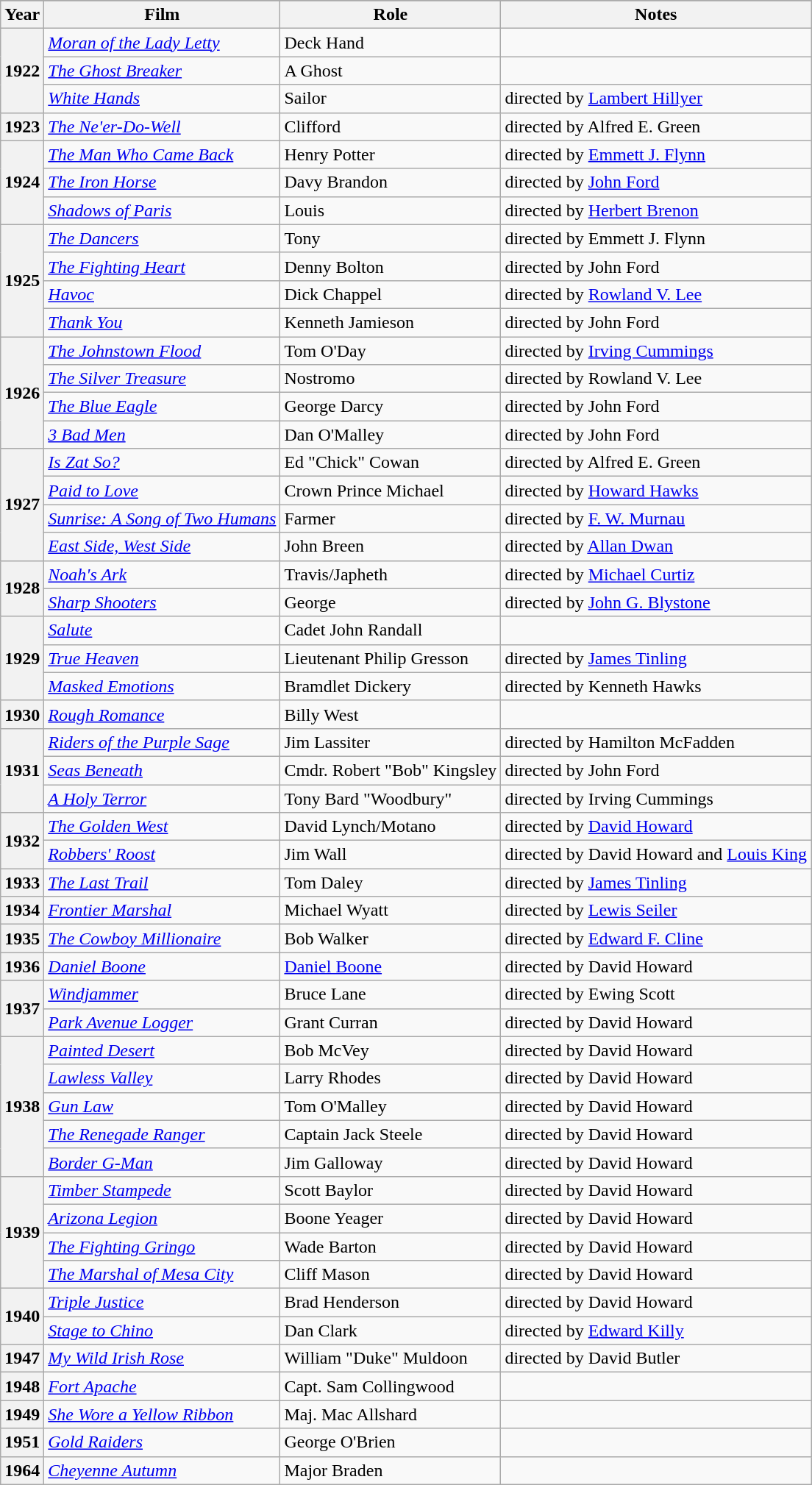<table class="wikitable plainrowheaders sortable">
<tr>
</tr>
<tr>
<th scope="col">Year</th>
<th scope="col">Film</th>
<th scope="col">Role</th>
<th scope="col" class="unsortable">Notes</th>
</tr>
<tr>
<th scope="row" rowspan=3>1922</th>
<td><em><a href='#'>Moran of the Lady Letty</a></em></td>
<td>Deck Hand</td>
<td></td>
</tr>
<tr>
<td><em><a href='#'>The Ghost Breaker</a></em></td>
<td>A Ghost</td>
<td></td>
</tr>
<tr>
<td><em><a href='#'>White Hands</a></em></td>
<td>Sailor</td>
<td>directed by <a href='#'>Lambert Hillyer</a></td>
</tr>
<tr>
<th scope="row">1923</th>
<td><em><a href='#'>The Ne'er-Do-Well</a></em></td>
<td>Clifford</td>
<td>directed by Alfred E. Green</td>
</tr>
<tr>
<th scope="row" rowspan=3>1924</th>
<td><em><a href='#'>The Man Who Came Back</a></em></td>
<td>Henry Potter</td>
<td>directed by <a href='#'>Emmett J. Flynn</a></td>
</tr>
<tr>
<td><em><a href='#'>The Iron Horse</a></em></td>
<td>Davy Brandon</td>
<td>directed by <a href='#'>John Ford</a></td>
</tr>
<tr>
<td><em><a href='#'>Shadows of Paris</a></em></td>
<td>Louis</td>
<td>directed by <a href='#'>Herbert Brenon</a></td>
</tr>
<tr>
<th scope="row" rowspan=4>1925</th>
<td><em><a href='#'>The Dancers</a></em></td>
<td>Tony</td>
<td>directed by Emmett J. Flynn</td>
</tr>
<tr>
<td><em><a href='#'>The Fighting Heart</a></em></td>
<td>Denny Bolton</td>
<td>directed by John Ford</td>
</tr>
<tr>
<td><em><a href='#'>Havoc</a></em></td>
<td>Dick Chappel</td>
<td>directed by <a href='#'>Rowland V. Lee</a></td>
</tr>
<tr>
<td><em><a href='#'>Thank You</a></em></td>
<td>Kenneth Jamieson</td>
<td>directed by John Ford</td>
</tr>
<tr>
<th scope="row" rowspan="4">1926</th>
<td><em><a href='#'>The Johnstown Flood</a></em></td>
<td>Tom O'Day</td>
<td>directed by <a href='#'>Irving Cummings</a></td>
</tr>
<tr>
<td><em><a href='#'>The Silver Treasure</a></em></td>
<td>Nostromo</td>
<td>directed by Rowland V. Lee</td>
</tr>
<tr>
<td><em><a href='#'>The Blue Eagle</a></em></td>
<td>George Darcy</td>
<td>directed by John Ford</td>
</tr>
<tr>
<td><em><a href='#'>3 Bad Men</a></em></td>
<td>Dan O'Malley</td>
<td>directed by John Ford</td>
</tr>
<tr>
<th scope="row" rowspan="4">1927</th>
<td><em><a href='#'>Is Zat So?</a></em></td>
<td>Ed "Chick" Cowan</td>
<td>directed by Alfred E. Green</td>
</tr>
<tr>
<td><em><a href='#'>Paid to Love</a></em></td>
<td>Crown Prince Michael</td>
<td>directed by <a href='#'>Howard Hawks</a></td>
</tr>
<tr>
<td><em><a href='#'>Sunrise: A Song of Two Humans</a></em></td>
<td>Farmer</td>
<td>directed by <a href='#'>F. W. Murnau</a></td>
</tr>
<tr>
<td><em><a href='#'>East Side, West Side</a></em></td>
<td>John Breen</td>
<td>directed by <a href='#'>Allan Dwan</a></td>
</tr>
<tr>
<th scope="row" rowspan="2">1928</th>
<td><em><a href='#'>Noah's Ark</a></em></td>
<td>Travis/Japheth</td>
<td>directed by <a href='#'>Michael Curtiz</a></td>
</tr>
<tr>
<td><em><a href='#'>Sharp Shooters</a></em></td>
<td>George</td>
<td>directed by <a href='#'>John G. Blystone</a></td>
</tr>
<tr>
<th scope="row" rowspan="3">1929</th>
<td><em><a href='#'>Salute</a></em></td>
<td>Cadet John Randall</td>
<td></td>
</tr>
<tr>
<td><em><a href='#'>True Heaven</a></em></td>
<td>Lieutenant Philip Gresson</td>
<td>directed by <a href='#'>James Tinling</a></td>
</tr>
<tr>
<td><em><a href='#'>Masked Emotions</a></em></td>
<td>Bramdlet Dickery</td>
<td>directed by Kenneth Hawks</td>
</tr>
<tr>
<th scope="row">1930</th>
<td><em><a href='#'>Rough Romance</a></em></td>
<td>Billy West</td>
<td></td>
</tr>
<tr>
<th scope="row" rowspan="3">1931</th>
<td><em><a href='#'>Riders of the Purple Sage</a></em></td>
<td>Jim Lassiter</td>
<td>directed by Hamilton McFadden</td>
</tr>
<tr>
<td><em><a href='#'>Seas Beneath</a></em></td>
<td>Cmdr. Robert "Bob" Kingsley</td>
<td>directed by John Ford</td>
</tr>
<tr>
<td><em><a href='#'>A Holy Terror</a></em></td>
<td>Tony Bard  "Woodbury"</td>
<td>directed by Irving Cummings</td>
</tr>
<tr>
<th scope="row" rowspan="2">1932</th>
<td><em><a href='#'>The Golden West</a></em></td>
<td>David Lynch/Motano</td>
<td>directed by <a href='#'>David Howard</a></td>
</tr>
<tr>
<td><em><a href='#'>Robbers' Roost</a></em></td>
<td>Jim Wall</td>
<td>directed by David Howard and <a href='#'>Louis King</a></td>
</tr>
<tr>
<th scope="row">1933</th>
<td><em><a href='#'>The Last Trail</a></em></td>
<td>Tom Daley</td>
<td>directed by <a href='#'>James Tinling</a></td>
</tr>
<tr>
<th scope="row">1934</th>
<td><em><a href='#'>Frontier Marshal</a></em></td>
<td>Michael Wyatt</td>
<td>directed by <a href='#'>Lewis Seiler</a></td>
</tr>
<tr>
<th scope="row">1935</th>
<td><em><a href='#'>The Cowboy Millionaire</a></em></td>
<td>Bob Walker</td>
<td>directed by <a href='#'>Edward F. Cline</a></td>
</tr>
<tr>
<th scope="row">1936</th>
<td><em><a href='#'>Daniel Boone</a></em></td>
<td><a href='#'>Daniel Boone</a></td>
<td>directed by David Howard</td>
</tr>
<tr>
<th scope="row" rowspan="2">1937</th>
<td><em><a href='#'>Windjammer</a></em></td>
<td>Bruce Lane</td>
<td>directed by Ewing Scott</td>
</tr>
<tr>
<td><em><a href='#'>Park Avenue Logger</a></em></td>
<td>Grant Curran</td>
<td>directed by David Howard</td>
</tr>
<tr>
<th scope="row" rowspan="5">1938</th>
<td><em><a href='#'>Painted Desert</a></em></td>
<td>Bob McVey</td>
<td>directed by David Howard</td>
</tr>
<tr>
<td><em><a href='#'>Lawless Valley</a></em></td>
<td>Larry Rhodes</td>
<td>directed by David Howard</td>
</tr>
<tr>
<td><em><a href='#'>Gun Law</a></em></td>
<td>Tom O'Malley</td>
<td>directed by David Howard</td>
</tr>
<tr>
<td><em><a href='#'>The Renegade Ranger</a></em></td>
<td>Captain Jack Steele</td>
<td>directed by David Howard</td>
</tr>
<tr>
<td><em><a href='#'>Border G-Man</a></em></td>
<td>Jim Galloway</td>
<td>directed by David Howard</td>
</tr>
<tr>
<th scope="row" rowspan="4">1939</th>
<td><em><a href='#'>Timber Stampede</a></em></td>
<td>Scott Baylor</td>
<td>directed by David Howard</td>
</tr>
<tr>
<td><em><a href='#'>Arizona Legion</a></em></td>
<td>Boone Yeager</td>
<td>directed by David Howard</td>
</tr>
<tr>
<td><em><a href='#'>The Fighting Gringo</a></em></td>
<td>Wade Barton</td>
<td>directed by David Howard</td>
</tr>
<tr>
<td><em><a href='#'>The Marshal of Mesa City</a></em></td>
<td>Cliff Mason</td>
<td>directed by David Howard</td>
</tr>
<tr>
<th scope="row" rowspan="2">1940</th>
<td><em><a href='#'>Triple Justice</a></em></td>
<td>Brad Henderson</td>
<td>directed by David Howard</td>
</tr>
<tr>
<td><em><a href='#'>Stage to Chino</a></em></td>
<td>Dan Clark</td>
<td>directed by <a href='#'>Edward Killy</a></td>
</tr>
<tr>
<th scope="row">1947</th>
<td><em><a href='#'>My Wild Irish Rose</a></em></td>
<td>William "Duke" Muldoon</td>
<td>directed by David Butler</td>
</tr>
<tr>
<th scope="row">1948</th>
<td><em><a href='#'>Fort Apache</a></em></td>
<td>Capt. Sam Collingwood</td>
<td></td>
</tr>
<tr>
<th scope="row">1949</th>
<td><em><a href='#'>She Wore a Yellow Ribbon</a></em></td>
<td>Maj. Mac Allshard</td>
<td></td>
</tr>
<tr>
<th scope="row">1951</th>
<td><em><a href='#'>Gold Raiders</a></em></td>
<td>George O'Brien</td>
<td></td>
</tr>
<tr>
<th scope="row">1964</th>
<td><em><a href='#'>Cheyenne Autumn</a></em></td>
<td>Major Braden</td>
<td></td>
</tr>
</table>
